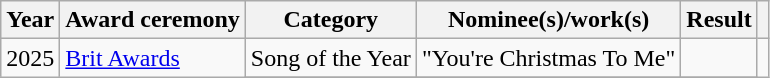<table class="wikitable sortable plainrowheaders">
<tr>
<th scope="col">Year</th>
<th scope="col">Award ceremony</th>
<th scope="col">Category</th>
<th scope="col">Nominee(s)/work(s)</th>
<th scope="col">Result</th>
<th scope="col" class="unsortable"></th>
</tr>
<tr>
<td rowspan="2">2025</td>
<td rowspan="2"><a href='#'>Brit Awards</a></td>
<td>Song of the Year</td>
<td>"You're Christmas To Me"</td>
<td></td>
<td align="center" rowspan="2"></td>
</tr>
<tr>
</tr>
</table>
